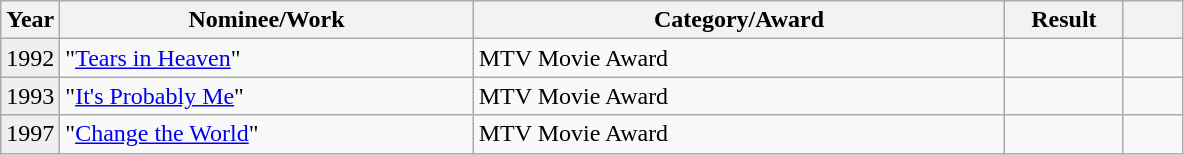<table class="wikitable">
<tr>
<th width=5%>Year</th>
<th width=35%>Nominee/Work</th>
<th width=45%>Category/Award</th>
<th width=10%>Result</th>
<th width=5%></th>
</tr>
<tr>
<td bgcolor="#efefef">1992</td>
<td>"<a href='#'>Tears in Heaven</a>"</td>
<td>MTV Movie Award</td>
<td></td>
<td style="text-align:center;"></td>
</tr>
<tr>
<td bgcolor="#efefef">1993</td>
<td>"<a href='#'>It's Probably Me</a>"</td>
<td>MTV Movie Award</td>
<td></td>
<td style="text-align:center;"></td>
</tr>
<tr>
<td bgcolor="#efefef">1997</td>
<td>"<a href='#'>Change the World</a>"</td>
<td>MTV Movie Award</td>
<td></td>
<td style="text-align:center;"></td>
</tr>
</table>
